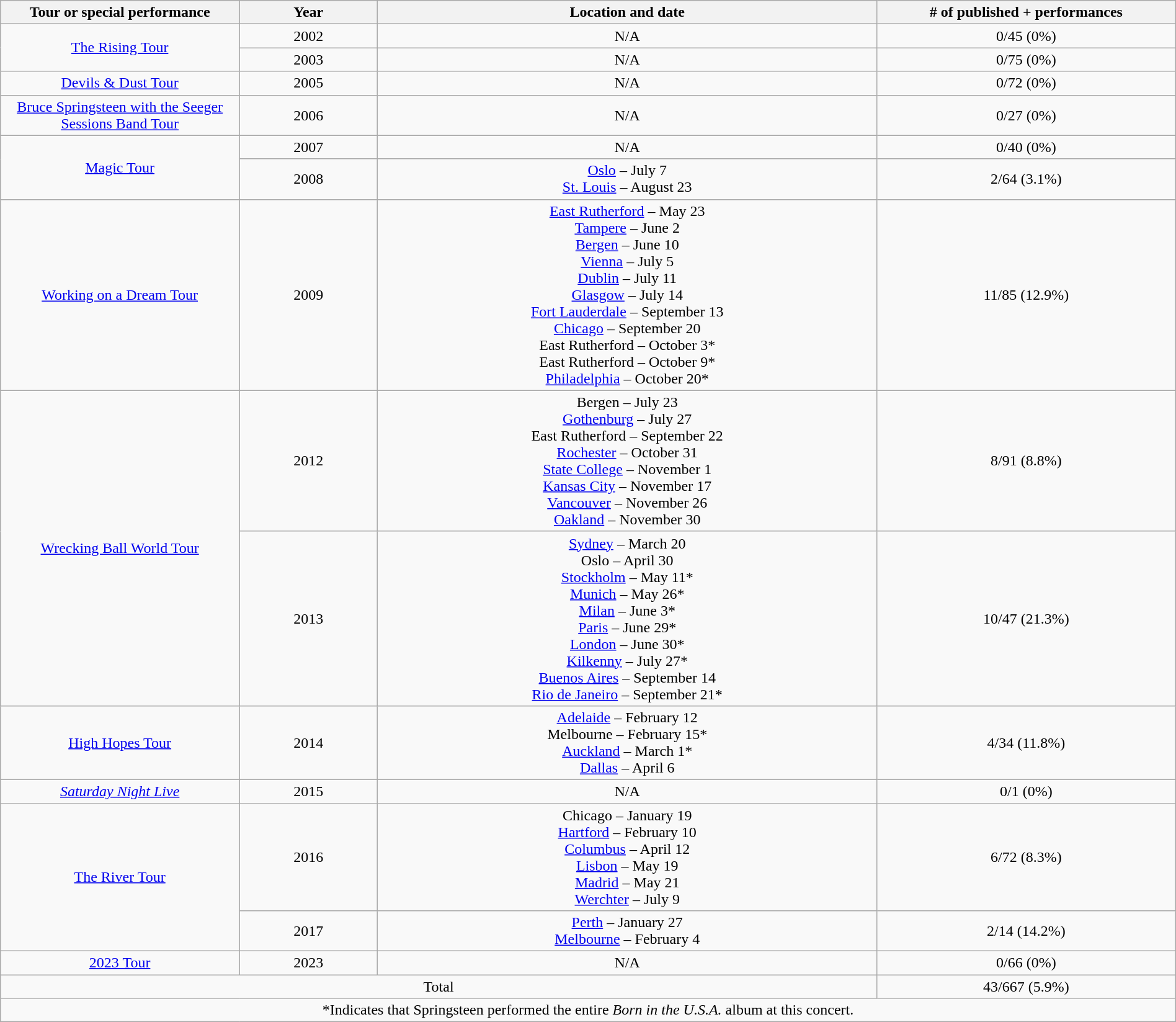<table class="wikitable collapsible collapsed" style="text-align:center;" width=100%>
<tr>
<th scope="col" style="width:5em;">Tour or special performance</th>
<th scope="col" style="width:3em;">Year</th>
<th scope="col" style="width:12em;">Location and date</th>
<th scope="col" style="width:7em;"># of published + performances</th>
</tr>
<tr>
<td rowspan="2"><a href='#'>The Rising Tour</a></td>
<td>2002</td>
<td>N/A</td>
<td>0/45 (0%)</td>
</tr>
<tr>
<td>2003</td>
<td>N/A</td>
<td>0/75 (0%)</td>
</tr>
<tr>
<td><a href='#'>Devils & Dust Tour</a></td>
<td>2005</td>
<td>N/A</td>
<td>0/72 (0%)</td>
</tr>
<tr>
<td><a href='#'>Bruce Springsteen with the Seeger Sessions Band Tour</a></td>
<td>2006</td>
<td>N/A</td>
<td>0/27 (0%)</td>
</tr>
<tr>
<td rowspan="2"><a href='#'>Magic Tour</a></td>
<td>2007</td>
<td>N/A</td>
<td>0/40 (0%)</td>
</tr>
<tr>
<td>2008</td>
<td><a href='#'>Oslo</a> – July 7<br><a href='#'>St. Louis</a> – August 23</td>
<td>2/64 (3.1%)</td>
</tr>
<tr>
<td><a href='#'>Working on a Dream Tour</a></td>
<td>2009</td>
<td><a href='#'>East Rutherford</a> – May 23<br><a href='#'>Tampere</a> – June 2<br><a href='#'>Bergen</a> – June 10<br><a href='#'>Vienna</a> – July 5<br><a href='#'>Dublin</a> – July 11<br><a href='#'>Glasgow</a> – July 14<br><a href='#'>Fort Lauderdale</a> – September 13<br><a href='#'>Chicago</a> – September 20<br>East Rutherford – October 3*<br>East Rutherford – October 9*<br><a href='#'>Philadelphia</a> – October 20*</td>
<td>11/85 (12.9%)</td>
</tr>
<tr>
<td rowspan="2"><a href='#'>Wrecking Ball World Tour</a></td>
<td>2012</td>
<td>Bergen – July 23<br><a href='#'>Gothenburg</a> – July 27<br>East Rutherford – September 22<br><a href='#'>Rochester</a> – October 31<br><a href='#'>State College</a> – November 1<br><a href='#'>Kansas City</a> – November 17<br><a href='#'>Vancouver</a> – November 26<br><a href='#'>Oakland</a> – November 30</td>
<td>8/91 (8.8%)</td>
</tr>
<tr>
<td>2013</td>
<td><a href='#'>Sydney</a> – March 20<br>Oslo – April 30<br><a href='#'>Stockholm</a> – May 11*<br><a href='#'>Munich</a> – May 26*<br><a href='#'>Milan</a> – June 3*<br><a href='#'>Paris</a> – June 29*<br><a href='#'>London</a> – June 30*<br><a href='#'>Kilkenny</a> – July 27*<br><a href='#'>Buenos Aires</a> – September 14<br><a href='#'>Rio de Janeiro</a> – September 21*</td>
<td>10/47 (21.3%)</td>
</tr>
<tr>
<td><a href='#'>High Hopes Tour</a></td>
<td>2014</td>
<td><a href='#'>Adelaide</a> – February 12<br>Melbourne – February 15*<br><a href='#'>Auckland</a> – March 1*<br><a href='#'>Dallas</a> – April 6</td>
<td>4/34 (11.8%)</td>
</tr>
<tr>
<td><em><a href='#'>Saturday Night Live</a></em></td>
<td>2015</td>
<td>N/A</td>
<td>0/1 (0%)</td>
</tr>
<tr>
<td rowspan="2"><a href='#'>The River Tour</a></td>
<td>2016</td>
<td>Chicago – January 19<br><a href='#'>Hartford</a> – February 10<br><a href='#'>Columbus</a> – April 12<br><a href='#'>Lisbon</a> – May 19<br><a href='#'>Madrid</a> – May 21<br><a href='#'>Werchter</a> – July 9</td>
<td>6/72 (8.3%)</td>
</tr>
<tr>
<td>2017</td>
<td><a href='#'>Perth</a> – January 27<br><a href='#'>Melbourne</a> – February 4<br></td>
<td>2/14 (14.2%)</td>
</tr>
<tr>
<td><a href='#'>2023 Tour</a></td>
<td>2023</td>
<td>N/A</td>
<td>0/66 (0%)</td>
</tr>
<tr>
<td colspan=3>Total</td>
<td>43/667 (5.9%)</td>
</tr>
<tr>
<td colspan=4>*Indicates that Springsteen performed the entire <em>Born in the U.S.A.</em> album at this concert.</td>
</tr>
</table>
